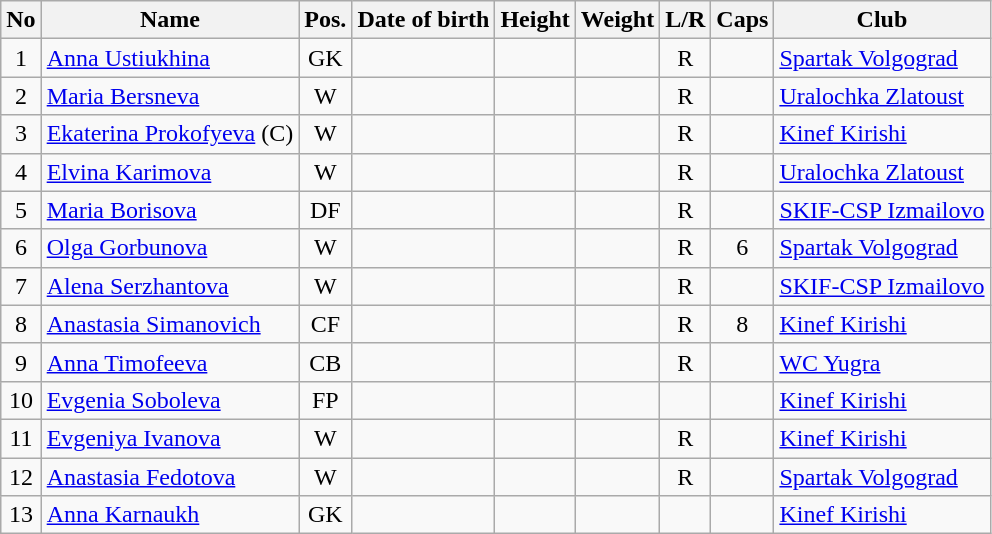<table class="wikitable sortable" text-align:center;">
<tr>
<th>No</th>
<th>Name</th>
<th>Pos.</th>
<th>Date of birth</th>
<th>Height</th>
<th>Weight</th>
<th>L/R</th>
<th>Caps</th>
<th>Club</th>
</tr>
<tr>
<td style="text-align:center;">1</td>
<td style="text-align:left;"><a href='#'>Anna Ustiukhina</a></td>
<td style="text-align:center;">GK</td>
<td style="text-align:left;"></td>
<td></td>
<td></td>
<td style="text-align:center;">R</td>
<td style="text-align:center;"></td>
<td style="text-align:left;"> <a href='#'>Spartak Volgograd</a></td>
</tr>
<tr>
<td style="text-align:center;">2</td>
<td style="text-align:left;"><a href='#'>Maria Bersneva</a></td>
<td style="text-align:center;">W</td>
<td style="text-align:left;"></td>
<td></td>
<td></td>
<td style="text-align:center;">R</td>
<td style="text-align:center;"></td>
<td style="text-align:left;"> <a href='#'>Uralochka Zlatoust</a></td>
</tr>
<tr>
<td style="text-align:center;">3</td>
<td style="text-align:left;"><a href='#'>Ekaterina Prokofyeva</a> (C)</td>
<td style="text-align:center;">W</td>
<td style="text-align:left;"></td>
<td></td>
<td></td>
<td style="text-align:center;">R</td>
<td style="text-align:center;"></td>
<td style="text-align:left;"> <a href='#'>Kinef Kirishi</a></td>
</tr>
<tr>
<td style="text-align:center;">4</td>
<td style="text-align:left;"><a href='#'>Elvina Karimova</a></td>
<td style="text-align:center;">W</td>
<td style="text-align:left;"></td>
<td></td>
<td></td>
<td style="text-align:center;">R</td>
<td style="text-align:center;"></td>
<td style="text-align:left;"> <a href='#'>Uralochka Zlatoust</a></td>
</tr>
<tr>
<td style="text-align:center;">5</td>
<td style="text-align:left;"><a href='#'>Maria Borisova</a></td>
<td style="text-align:center;">DF</td>
<td style="text-align:left;"></td>
<td></td>
<td></td>
<td style="text-align:center;">R</td>
<td style="text-align:center;"></td>
<td style="text-align:left;"> <a href='#'>SKIF-CSP Izmailovo</a></td>
</tr>
<tr>
<td style="text-align:center;">6</td>
<td style="text-align:left;"><a href='#'>Olga Gorbunova</a></td>
<td style="text-align:center;">W</td>
<td style="text-align:left;"></td>
<td></td>
<td></td>
<td style="text-align:center;">R</td>
<td style="text-align:center;">6</td>
<td style="text-align:left;"> <a href='#'>Spartak Volgograd</a></td>
</tr>
<tr>
<td style="text-align:center;">7</td>
<td style="text-align:left;"><a href='#'>Alena Serzhantova</a></td>
<td style="text-align:center;">W</td>
<td style="text-align:left;"></td>
<td></td>
<td></td>
<td style="text-align:center;">R</td>
<td style="text-align:center;"></td>
<td style="text-align:left;"> <a href='#'>SKIF-CSP Izmailovo</a></td>
</tr>
<tr>
<td style="text-align:center;">8</td>
<td style="text-align:left;"><a href='#'>Anastasia Simanovich</a></td>
<td style="text-align:center;">CF</td>
<td style="text-align:left;"></td>
<td></td>
<td></td>
<td style="text-align:center;">R</td>
<td style="text-align:center;">8</td>
<td style="text-align:left;"> <a href='#'>Kinef Kirishi</a></td>
</tr>
<tr>
<td style="text-align:center;">9</td>
<td style="text-align:left;"><a href='#'>Anna Timofeeva</a></td>
<td style="text-align:center;">CB</td>
<td style="text-align:left;"></td>
<td></td>
<td></td>
<td style="text-align:center;">R</td>
<td style="text-align:center;"></td>
<td style="text-align:left;"> <a href='#'>WC Yugra</a></td>
</tr>
<tr>
<td style="text-align:center;">10</td>
<td style="text-align:left;"><a href='#'>Evgenia Soboleva</a></td>
<td style="text-align:center;">FP</td>
<td style="text-align:left;"></td>
<td></td>
<td></td>
<td style="text-align:center;"></td>
<td style="text-align:center;"></td>
<td style="text-align:left;"> <a href='#'>Kinef Kirishi</a></td>
</tr>
<tr>
<td style="text-align:center;">11</td>
<td style="text-align:left;"><a href='#'>Evgeniya Ivanova</a></td>
<td style="text-align:center;">W</td>
<td style="text-align:left;"></td>
<td></td>
<td></td>
<td style="text-align:center;">R</td>
<td style="text-align:center;"></td>
<td style="text-align:left;"> <a href='#'>Kinef Kirishi</a></td>
</tr>
<tr>
<td style="text-align:center;">12</td>
<td style="text-align:left;"><a href='#'>Anastasia Fedotova</a></td>
<td style="text-align:center;">W</td>
<td style="text-align:left;"></td>
<td></td>
<td></td>
<td style="text-align:center;">R</td>
<td style="text-align:center;"></td>
<td style="text-align:left;"> <a href='#'>Spartak Volgograd</a></td>
</tr>
<tr>
<td style="text-align:center;">13</td>
<td style="text-align:left;"><a href='#'>Anna Karnaukh</a></td>
<td style="text-align:center;">GK</td>
<td style="text-align:left;"></td>
<td></td>
<td></td>
<td style="text-align:center;"></td>
<td style="text-align:center;"></td>
<td style="text-align:left;"> <a href='#'>Kinef Kirishi</a></td>
</tr>
</table>
